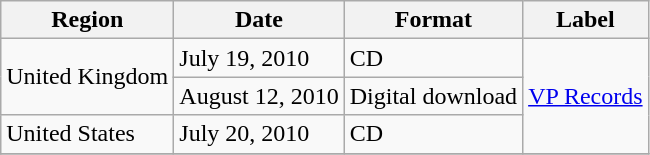<table class=wikitable>
<tr>
<th>Region</th>
<th>Date</th>
<th>Format</th>
<th>Label</th>
</tr>
<tr>
<td rowspan="2">United Kingdom</td>
<td>July 19, 2010</td>
<td>CD</td>
<td rowspan="3"><a href='#'>VP Records</a></td>
</tr>
<tr>
<td>August 12, 2010</td>
<td>Digital download</td>
</tr>
<tr>
<td>United States</td>
<td>July 20, 2010</td>
<td>CD</td>
</tr>
<tr>
</tr>
</table>
